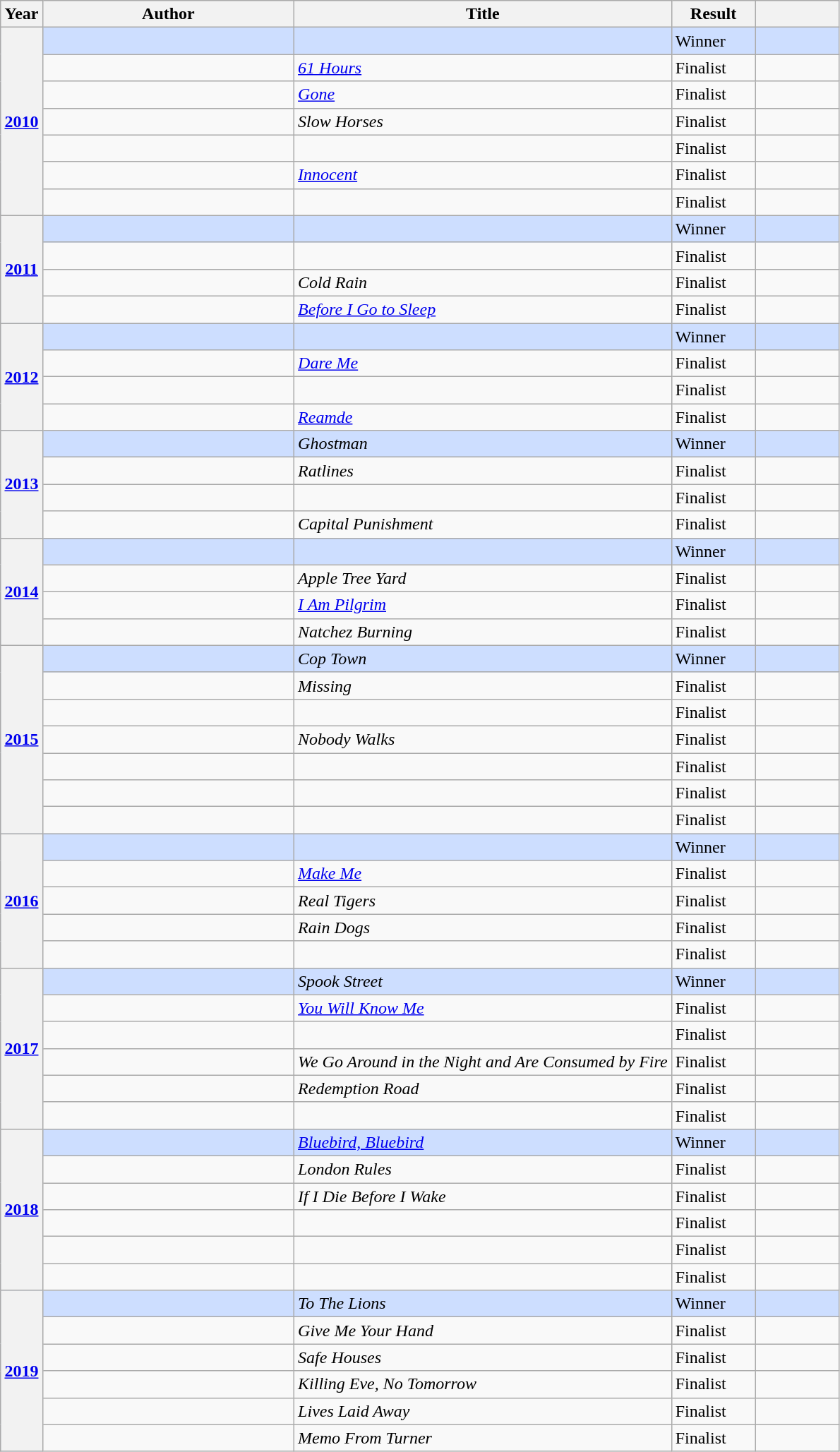<table class="wikitable sortable mw-collapsible">
<tr>
<th>Year</th>
<th scope="col" width="30%">Author</th>
<th scope="col" width="45%">Title</th>
<th scope="col" width="10%">Result</th>
<th scope="col" width="10%"></th>
</tr>
<tr style="background:#cddeff">
<th rowspan="7"><a href='#'>2010</a></th>
<td></td>
<td><em></em></td>
<td>Winner</td>
<td></td>
</tr>
<tr>
<td></td>
<td><em><a href='#'>61 Hours</a></em></td>
<td>Finalist</td>
<td></td>
</tr>
<tr>
<td></td>
<td><em><a href='#'>Gone</a></em></td>
<td>Finalist</td>
<td></td>
</tr>
<tr>
<td></td>
<td><em>Slow Horses</em></td>
<td>Finalist</td>
<td></td>
</tr>
<tr>
<td></td>
<td><em></em></td>
<td>Finalist</td>
<td></td>
</tr>
<tr>
<td></td>
<td><em><a href='#'>Innocent</a></em></td>
<td>Finalist</td>
<td></td>
</tr>
<tr>
<td></td>
<td><em></em></td>
<td>Finalist</td>
<td></td>
</tr>
<tr style="background:#cddeff">
<th rowspan="4"><a href='#'>2011</a></th>
<td></td>
<td><em></em></td>
<td>Winner</td>
<td></td>
</tr>
<tr>
<td></td>
<td><em></em></td>
<td>Finalist</td>
<td></td>
</tr>
<tr>
<td></td>
<td><em>Cold Rain</em></td>
<td>Finalist</td>
<td></td>
</tr>
<tr>
<td></td>
<td><em><a href='#'>Before I Go to Sleep</a></em></td>
<td>Finalist</td>
<td></td>
</tr>
<tr style="background:#cddeff">
<th rowspan="4"><a href='#'>2012</a></th>
<td></td>
<td><em></em></td>
<td>Winner</td>
<td></td>
</tr>
<tr>
<td></td>
<td><em><a href='#'>Dare Me</a></em></td>
<td>Finalist</td>
<td></td>
</tr>
<tr>
<td></td>
<td><em></em></td>
<td>Finalist</td>
<td></td>
</tr>
<tr>
<td></td>
<td><em><a href='#'>Reamde</a></em></td>
<td>Finalist</td>
<td></td>
</tr>
<tr style="background:#cddeff">
<th rowspan="4"><a href='#'>2013</a></th>
<td></td>
<td><em>Ghostman</em></td>
<td>Winner</td>
<td></td>
</tr>
<tr>
<td></td>
<td><em>Ratlines</em></td>
<td>Finalist</td>
<td></td>
</tr>
<tr>
<td></td>
<td><em></em></td>
<td>Finalist</td>
<td></td>
</tr>
<tr>
<td></td>
<td><em>Capital Punishment</em></td>
<td>Finalist</td>
<td></td>
</tr>
<tr style="background:#cddeff">
<th rowspan="4"><a href='#'>2014</a></th>
<td></td>
<td><em></em></td>
<td>Winner</td>
<td></td>
</tr>
<tr>
<td></td>
<td><em>Apple Tree Yard</em></td>
<td>Finalist</td>
<td></td>
</tr>
<tr>
<td></td>
<td><em><a href='#'>I Am Pilgrim</a></em></td>
<td>Finalist</td>
<td></td>
</tr>
<tr>
<td></td>
<td><em>Natchez Burning</em></td>
<td>Finalist</td>
<td></td>
</tr>
<tr style="background:#cddeff">
<th rowspan="7"><a href='#'>2015</a></th>
<td></td>
<td><em>Cop Town</em></td>
<td>Winner</td>
<td></td>
</tr>
<tr>
<td></td>
<td><em>Missing</em></td>
<td>Finalist</td>
<td></td>
</tr>
<tr>
<td></td>
<td><em></em></td>
<td>Finalist</td>
<td></td>
</tr>
<tr>
<td></td>
<td><em>Nobody Walks</em></td>
<td>Finalist</td>
<td></td>
</tr>
<tr>
<td></td>
<td><em></em></td>
<td>Finalist</td>
<td></td>
</tr>
<tr>
<td></td>
<td><em></em></td>
<td>Finalist</td>
<td></td>
</tr>
<tr>
<td></td>
<td><em></em></td>
<td>Finalist</td>
<td></td>
</tr>
<tr style="background:#cddeff">
<th rowspan="5"><a href='#'>2016</a></th>
<td></td>
<td><em></em></td>
<td>Winner</td>
<td></td>
</tr>
<tr>
<td></td>
<td><em><a href='#'>Make Me</a></em></td>
<td>Finalist</td>
<td></td>
</tr>
<tr>
<td></td>
<td><em>Real Tigers</em></td>
<td>Finalist</td>
<td></td>
</tr>
<tr>
<td></td>
<td><em>Rain Dogs</em></td>
<td>Finalist</td>
<td></td>
</tr>
<tr>
<td></td>
<td><em></em></td>
<td>Finalist</td>
<td></td>
</tr>
<tr style="background:#cddeff">
<th rowspan="6"><a href='#'>2017</a></th>
<td></td>
<td><em>Spook Street</em></td>
<td>Winner</td>
<td></td>
</tr>
<tr>
<td></td>
<td><em><a href='#'>You Will Know Me</a></em></td>
<td>Finalist</td>
<td></td>
</tr>
<tr>
<td></td>
<td><em></em></td>
<td>Finalist</td>
<td></td>
</tr>
<tr>
<td></td>
<td><em>We Go Around in the Night and Are Consumed by Fire</em></td>
<td>Finalist</td>
<td></td>
</tr>
<tr>
<td></td>
<td><em>Redemption Road</em></td>
<td>Finalist</td>
<td></td>
</tr>
<tr>
<td></td>
<td><em></em></td>
<td>Finalist</td>
<td></td>
</tr>
<tr style="background:#cddeff">
<th rowspan="6"><a href='#'>2018</a></th>
<td></td>
<td><em><a href='#'>Bluebird, Bluebird</a></em></td>
<td>Winner</td>
<td></td>
</tr>
<tr>
<td></td>
<td><em>London Rules</em></td>
<td>Finalist</td>
<td></td>
</tr>
<tr>
<td></td>
<td><em>If I Die Before I Wake</em></td>
<td>Finalist</td>
<td></td>
</tr>
<tr>
<td></td>
<td><em></em></td>
<td>Finalist</td>
<td></td>
</tr>
<tr>
<td></td>
<td><em></em></td>
<td>Finalist</td>
<td></td>
</tr>
<tr>
<td></td>
<td><em></em></td>
<td>Finalist</td>
<td></td>
</tr>
<tr style="background:#cddeff">
<th rowspan="6"><a href='#'>2019</a></th>
<td></td>
<td><em>To The Lions</em></td>
<td>Winner</td>
<td></td>
</tr>
<tr>
<td></td>
<td><em>Give Me Your Hand</em></td>
<td>Finalist</td>
<td></td>
</tr>
<tr>
<td></td>
<td><em>Safe Houses</em></td>
<td>Finalist</td>
<td></td>
</tr>
<tr>
<td></td>
<td><em>Killing Eve, No Tomorrow</em></td>
<td>Finalist</td>
<td></td>
</tr>
<tr>
<td></td>
<td><em>Lives Laid Away</em></td>
<td>Finalist</td>
<td></td>
</tr>
<tr>
<td></td>
<td><em>Memo From Turner</em></td>
<td>Finalist</td>
<td></td>
</tr>
</table>
